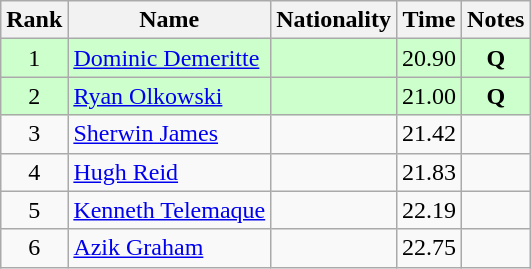<table class="wikitable sortable" style="text-align:center">
<tr>
<th>Rank</th>
<th>Name</th>
<th>Nationality</th>
<th>Time</th>
<th>Notes</th>
</tr>
<tr bgcolor=ccffcc>
<td align=center>1</td>
<td align=left><a href='#'>Dominic Demeritte</a></td>
<td align=left></td>
<td>20.90</td>
<td><strong>Q</strong></td>
</tr>
<tr bgcolor=ccffcc>
<td align=center>2</td>
<td align=left><a href='#'>Ryan Olkowski</a></td>
<td align=left></td>
<td>21.00</td>
<td><strong>Q</strong></td>
</tr>
<tr>
<td align=center>3</td>
<td align=left><a href='#'>Sherwin James</a></td>
<td align=left></td>
<td>21.42</td>
<td></td>
</tr>
<tr>
<td align=center>4</td>
<td align=left><a href='#'>Hugh Reid</a></td>
<td align=left></td>
<td>21.83</td>
<td></td>
</tr>
<tr>
<td align=center>5</td>
<td align=left><a href='#'>Kenneth Telemaque</a></td>
<td align=left></td>
<td>22.19</td>
<td></td>
</tr>
<tr>
<td align=center>6</td>
<td align=left><a href='#'>Azik Graham</a></td>
<td align=left></td>
<td>22.75</td>
<td></td>
</tr>
</table>
